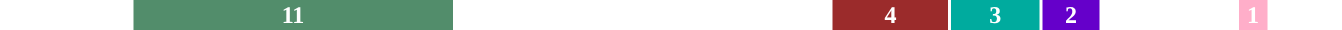<table style="width:80%; text-align:center;">
<tr style="color:white;">
<td style="background:"><strong>24</strong></td>
<td style="background:#528d6b; width:21.56%;"><strong>11</strong></td>
<td style="background:"><strong>10</strong></td>
<td style="background:"><strong>7</strong></td>
<td style="background:#9b2b2b; width:7.84%;"><strong>4</strong></td>
<td style="background:#00ab9e; width:5.88%;"><strong>3</strong></td>
<td style="background:#6500ca; width:3.92%;"><strong>2</strong></td>
<td style="background:"><strong>1</strong></td>
<td style="background:#ffaec9; width:1.96%;"><strong>1</strong></td>
<td style="background:"><strong>1</strong></td>
</tr>
<tr>
<td></td>
<td></td>
<td></td>
<td></td>
<td></td>
<td></td>
<td></td>
<td></td>
<td></td>
<td></td>
</tr>
</table>
